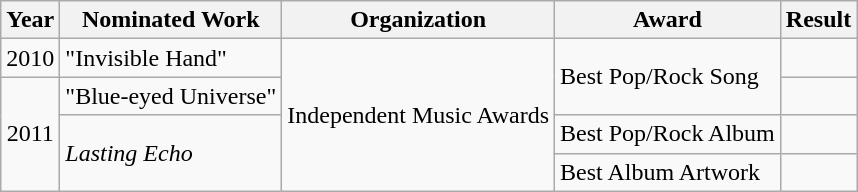<table class="wikitable">
<tr>
<th>Year</th>
<th>Nominated Work</th>
<th>Organization</th>
<th>Award</th>
<th>Result</th>
</tr>
<tr>
<td align="center">2010</td>
<td>"Invisible Hand"</td>
<td rowspan="4" align="center">Independent Music Awards</td>
<td rowspan="2">Best Pop/Rock Song</td>
<td></td>
</tr>
<tr>
<td rowspan="3" align="center">2011</td>
<td>"Blue-eyed Universe"</td>
<td></td>
</tr>
<tr>
<td rowspan="2"><em>Lasting Echo</em></td>
<td>Best Pop/Rock Album</td>
<td></td>
</tr>
<tr>
<td>Best Album Artwork</td>
<td></td>
</tr>
</table>
